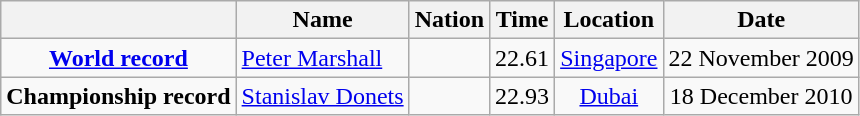<table class=wikitable style=text-align:center>
<tr>
<th></th>
<th>Name</th>
<th>Nation</th>
<th>Time</th>
<th>Location</th>
<th>Date</th>
</tr>
<tr>
<td><strong><a href='#'>World record</a></strong></td>
<td align=left><a href='#'>Peter Marshall</a></td>
<td align=left></td>
<td align=left>22.61</td>
<td><a href='#'>Singapore</a></td>
<td>22 November 2009</td>
</tr>
<tr>
<td><strong>Championship record</strong></td>
<td align=left><a href='#'>Stanislav Donets</a></td>
<td align=left></td>
<td align=left>22.93</td>
<td><a href='#'>Dubai</a></td>
<td>18 December 2010</td>
</tr>
</table>
